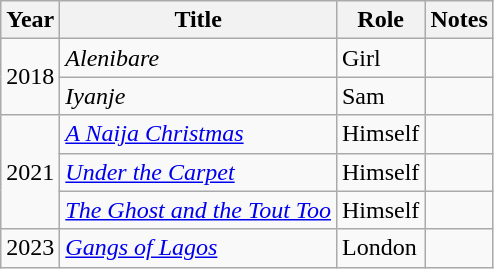<table class="wikitable">
<tr>
<th>Year</th>
<th>Title</th>
<th>Role</th>
<th>Notes</th>
</tr>
<tr>
<td rowspan="2">2018</td>
<td><em>Alenibare</em></td>
<td>Girl</td>
<td></td>
</tr>
<tr>
<td><em>Iyanje</em></td>
<td>Sam</td>
<td></td>
</tr>
<tr>
<td rowspan="3">2021</td>
<td><em><a href='#'>A Naija Christmas</a></em></td>
<td>Himself</td>
<td></td>
</tr>
<tr>
<td><em><a href='#'>Under the Carpet</a></em></td>
<td>Himself</td>
<td></td>
</tr>
<tr>
<td><em><a href='#'>The Ghost and the Tout Too</a></em></td>
<td>Himself</td>
<td></td>
</tr>
<tr>
<td>2023</td>
<td><em><a href='#'>Gangs of Lagos</a></em></td>
<td>London</td>
<td></td>
</tr>
</table>
